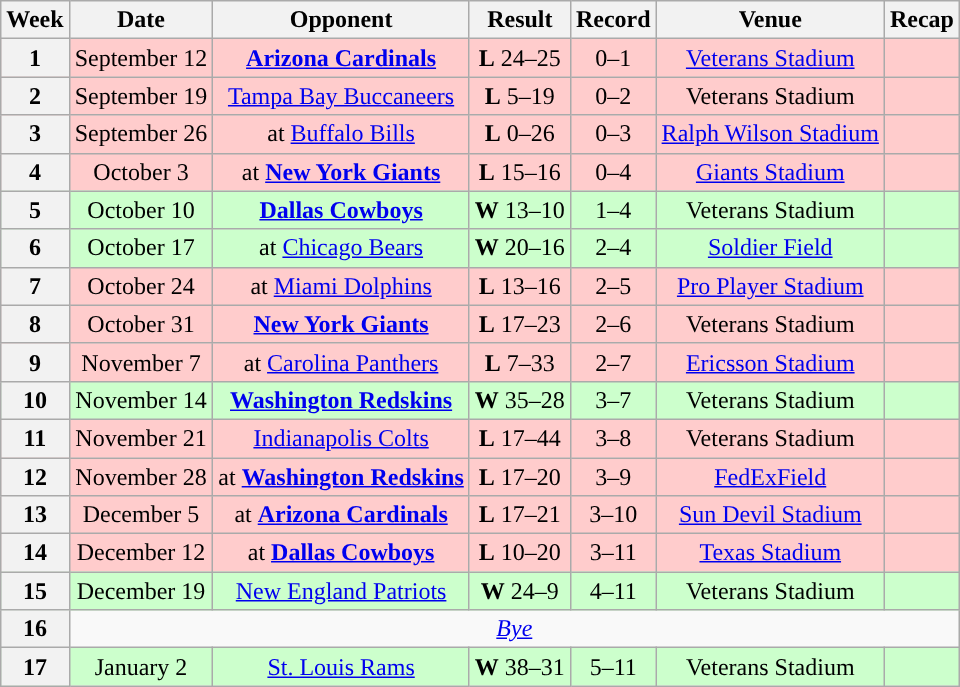<table class="wikitable" style="text-align:center">
<tr>
<th>Week</th>
<th>Date</th>
<th>Opponent</th>
<th>Result</th>
<th>Record</th>
<th>Venue</th>
<th>Recap</th>
</tr>
<tr style="background:#fcc">
<th>1</th>
<td>September 12</td>
<td><strong><a href='#'>Arizona Cardinals</a></strong></td>
<td><strong>L</strong> 24–25</td>
<td>0–1</td>
<td><a href='#'>Veterans Stadium</a></td>
<td></td>
</tr>
<tr style="background:#fcc">
<th>2</th>
<td>September 19</td>
<td><a href='#'>Tampa Bay Buccaneers</a></td>
<td><strong>L</strong> 5–19</td>
<td>0–2</td>
<td>Veterans Stadium</td>
<td></td>
</tr>
<tr style="background:#fcc">
<th>3</th>
<td>September 26</td>
<td>at <a href='#'>Buffalo Bills</a></td>
<td><strong>L</strong> 0–26</td>
<td>0–3</td>
<td><a href='#'>Ralph Wilson Stadium</a></td>
<td></td>
</tr>
<tr style="background:#fcc">
<th>4</th>
<td>October 3</td>
<td>at <strong><a href='#'>New York Giants</a></strong></td>
<td><strong>L</strong> 15–16</td>
<td>0–4</td>
<td><a href='#'>Giants Stadium</a></td>
<td></td>
</tr>
<tr style="background:#cfc">
<th>5</th>
<td>October 10</td>
<td><strong><a href='#'>Dallas Cowboys</a></strong></td>
<td><strong>W</strong> 13–10</td>
<td>1–4</td>
<td>Veterans Stadium</td>
<td></td>
</tr>
<tr style="background:#cfc">
<th>6</th>
<td>October 17</td>
<td>at <a href='#'>Chicago Bears</a></td>
<td><strong>W</strong> 20–16</td>
<td>2–4</td>
<td><a href='#'>Soldier Field</a></td>
<td></td>
</tr>
<tr style="background:#fcc">
<th>7</th>
<td>October 24</td>
<td>at <a href='#'>Miami Dolphins</a></td>
<td><strong>L</strong> 13–16</td>
<td>2–5</td>
<td><a href='#'>Pro Player Stadium</a></td>
<td></td>
</tr>
<tr style="background:#fcc">
<th>8</th>
<td>October 31</td>
<td><strong><a href='#'>New York Giants</a></strong></td>
<td><strong>L</strong> 17–23 </td>
<td>2–6</td>
<td>Veterans Stadium</td>
<td></td>
</tr>
<tr style="background:#fcc">
<th>9</th>
<td>November 7</td>
<td>at <a href='#'>Carolina Panthers</a></td>
<td><strong>L</strong> 7–33</td>
<td>2–7</td>
<td><a href='#'>Ericsson Stadium</a></td>
<td></td>
</tr>
<tr style="background:#cfc">
<th>10</th>
<td>November 14</td>
<td><strong><a href='#'>Washington Redskins</a></strong></td>
<td><strong>W</strong> 35–28</td>
<td>3–7</td>
<td>Veterans Stadium</td>
<td></td>
</tr>
<tr style="background:#fcc">
<th>11</th>
<td>November 21</td>
<td><a href='#'>Indianapolis Colts</a></td>
<td><strong>L</strong> 17–44</td>
<td>3–8</td>
<td>Veterans Stadium</td>
<td></td>
</tr>
<tr style="background:#fcc">
<th>12</th>
<td>November 28</td>
<td>at <strong><a href='#'>Washington Redskins</a></strong></td>
<td><strong>L</strong> 17–20 </td>
<td>3–9</td>
<td><a href='#'>FedExField</a></td>
<td></td>
</tr>
<tr style="background:#fcc">
<th>13</th>
<td>December 5</td>
<td>at <strong><a href='#'>Arizona Cardinals</a></strong></td>
<td><strong>L</strong> 17–21</td>
<td>3–10</td>
<td><a href='#'>Sun Devil Stadium</a></td>
<td></td>
</tr>
<tr style="background:#fcc">
<th>14</th>
<td>December 12</td>
<td>at <strong><a href='#'>Dallas Cowboys</a></strong></td>
<td><strong>L</strong> 10–20</td>
<td>3–11</td>
<td><a href='#'>Texas Stadium</a></td>
<td></td>
</tr>
<tr style="background:#cfc">
<th>15</th>
<td>December 19</td>
<td><a href='#'>New England Patriots</a></td>
<td><strong>W</strong> 24–9</td>
<td>4–11</td>
<td>Veterans Stadium</td>
<td></td>
</tr>
<tr>
<th>16</th>
<td colspan="6"><em><a href='#'>Bye</a></em></td>
</tr>
<tr style="background:#cfc">
<th>17</th>
<td>January 2</td>
<td><a href='#'>St. Louis Rams</a></td>
<td><strong>W</strong> 38–31</td>
<td>5–11</td>
<td>Veterans Stadium</td>
<td></td>
</tr>
</table>
